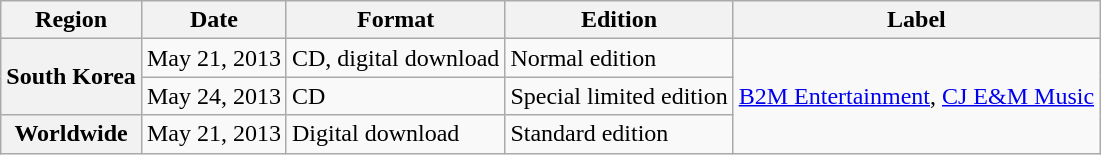<table class="wikitable plainrowheaders">
<tr>
<th style="text-align:center;">Region</th>
<th style="text-align:center;">Date</th>
<th style="text-align:center;">Format</th>
<th style="text-align:center;">Edition</th>
<th style="text-align:center;">Label</th>
</tr>
<tr>
<th scope="row" rowspan=2>South Korea</th>
<td style="text-align:center;">May 21, 2013</td>
<td>CD, digital download</td>
<td>Normal edition</td>
<td rowspan=3><a href='#'>B2M Entertainment</a>, <a href='#'>CJ E&M Music</a></td>
</tr>
<tr>
<td style="text-align:center;">May 24, 2013</td>
<td>CD</td>
<td>Special limited edition</td>
</tr>
<tr>
<th scope="row">Worldwide</th>
<td style="text-align:center;">May 21, 2013</td>
<td>Digital download</td>
<td>Standard edition</td>
</tr>
</table>
